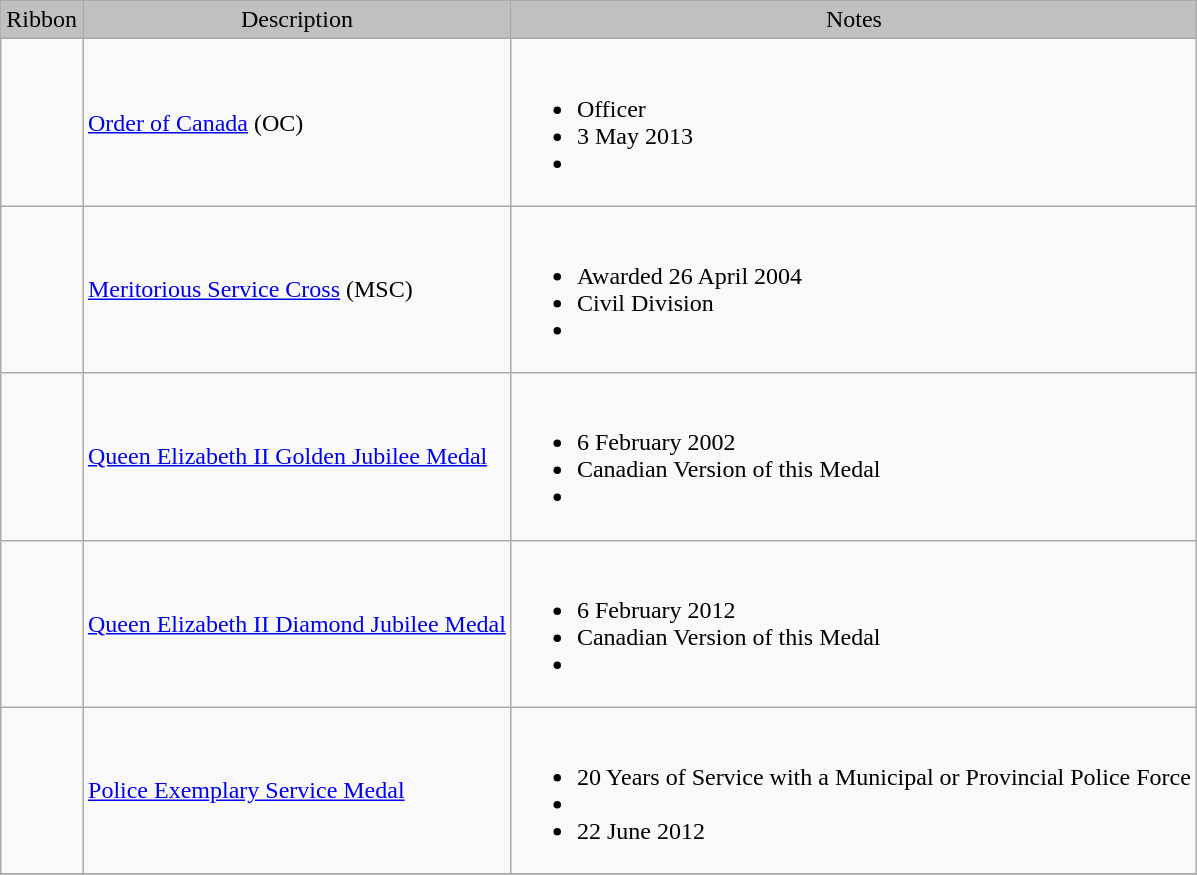<table class="wikitable">
<tr style="background:silver; text-align:center;">
<td>Ribbon</td>
<td>Description</td>
<td>Notes</td>
</tr>
<tr>
<td></td>
<td><a href='#'>Order of Canada</a> (OC)</td>
<td><br><ul><li>Officer</li><li>3 May 2013</li><li></li></ul></td>
</tr>
<tr>
<td></td>
<td><a href='#'>Meritorious Service Cross</a> (MSC)</td>
<td><br><ul><li>Awarded 26 April 2004</li><li>Civil Division</li><li></li></ul></td>
</tr>
<tr>
<td></td>
<td><a href='#'>Queen Elizabeth II Golden Jubilee Medal</a></td>
<td><br><ul><li>6 February 2002</li><li>Canadian Version of this Medal</li><li></li></ul></td>
</tr>
<tr>
<td></td>
<td><a href='#'>Queen Elizabeth II Diamond Jubilee Medal</a></td>
<td><br><ul><li>6 February 2012</li><li>Canadian Version of this Medal</li><li></li></ul></td>
</tr>
<tr>
<td></td>
<td><a href='#'>Police Exemplary Service Medal</a></td>
<td><br><ul><li>20 Years of Service with a Municipal or Provincial Police Force</li><li></li><li>22 June 2012</li></ul></td>
</tr>
<tr>
</tr>
</table>
